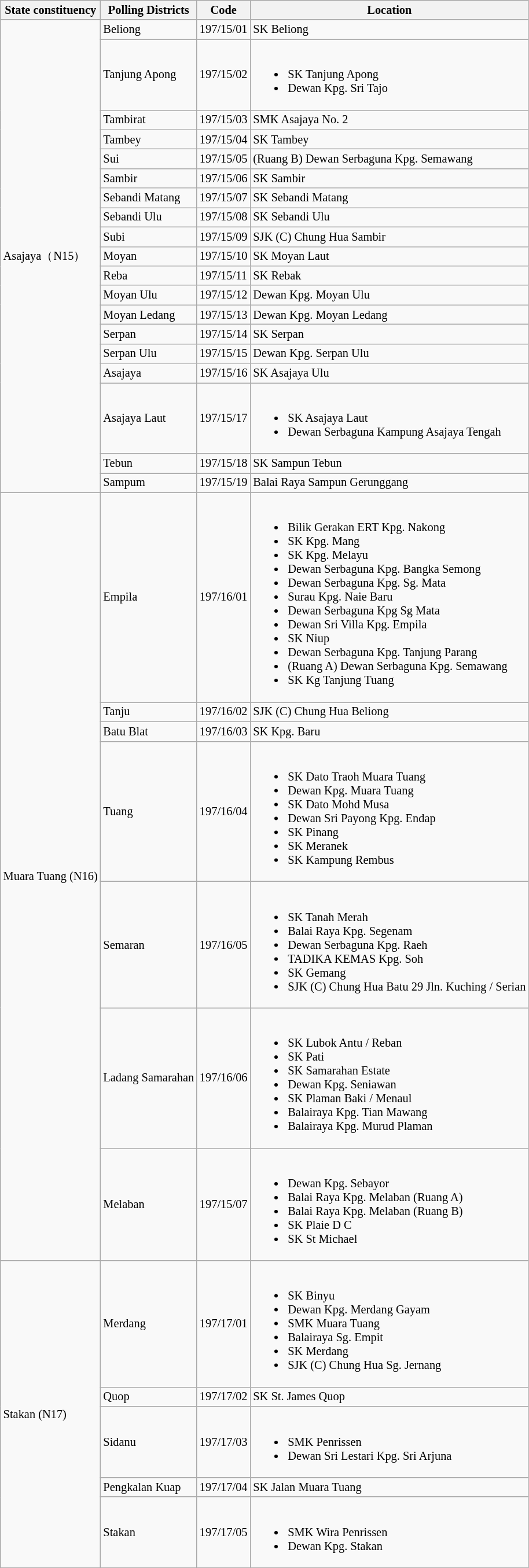<table class="wikitable sortable mw-collapsible" style="white-space:nowrap;font-size:85%">
<tr>
<th>State constituency</th>
<th>Polling Districts</th>
<th>Code</th>
<th>Location</th>
</tr>
<tr>
<td rowspan="19">Asajaya（N15）</td>
<td>Beliong</td>
<td>197/15/01</td>
<td>SK Beliong</td>
</tr>
<tr>
<td>Tanjung Apong</td>
<td>197/15/02</td>
<td><br><ul><li>SK Tanjung Apong</li><li>Dewan Kpg. Sri Tajo</li></ul></td>
</tr>
<tr>
<td>Tambirat</td>
<td>197/15/03</td>
<td>SMK Asajaya No. 2</td>
</tr>
<tr>
<td>Tambey</td>
<td>197/15/04</td>
<td>SK Tambey</td>
</tr>
<tr>
<td>Sui</td>
<td>197/15/05</td>
<td>(Ruang B) Dewan Serbaguna Kpg. Semawang</td>
</tr>
<tr>
<td>Sambir</td>
<td>197/15/06</td>
<td>SK Sambir</td>
</tr>
<tr>
<td>Sebandi Matang</td>
<td>197/15/07</td>
<td>SK Sebandi Matang</td>
</tr>
<tr>
<td>Sebandi Ulu</td>
<td>197/15/08</td>
<td>SK Sebandi Ulu</td>
</tr>
<tr>
<td>Subi</td>
<td>197/15/09</td>
<td>SJK (C) Chung Hua Sambir</td>
</tr>
<tr>
<td>Moyan</td>
<td>197/15/10</td>
<td>SK Moyan Laut</td>
</tr>
<tr>
<td>Reba</td>
<td>197/15/11</td>
<td>SK Rebak</td>
</tr>
<tr>
<td>Moyan Ulu</td>
<td>197/15/12</td>
<td>Dewan Kpg. Moyan Ulu</td>
</tr>
<tr>
<td>Moyan Ledang</td>
<td>197/15/13</td>
<td>Dewan Kpg. Moyan Ledang</td>
</tr>
<tr>
<td>Serpan</td>
<td>197/15/14</td>
<td>SK Serpan</td>
</tr>
<tr>
<td>Serpan Ulu</td>
<td>197/15/15</td>
<td>Dewan Kpg. Serpan Ulu</td>
</tr>
<tr>
<td>Asajaya</td>
<td>197/15/16</td>
<td>SK Asajaya Ulu</td>
</tr>
<tr>
<td>Asajaya Laut</td>
<td>197/15/17</td>
<td><br><ul><li>SK Asajaya Laut</li><li>Dewan Serbaguna Kampung Asajaya Tengah</li></ul></td>
</tr>
<tr>
<td>Tebun</td>
<td>197/15/18</td>
<td>SK Sampun Tebun</td>
</tr>
<tr>
<td>Sampum</td>
<td>197/15/19</td>
<td>Balai Raya Sampun Gerunggang</td>
</tr>
<tr>
<td rowspan="7">Muara Tuang (N16)</td>
<td>Empila</td>
<td>197/16/01</td>
<td><br><ul><li>Bilik Gerakan ERT Kpg. Nakong</li><li>SK Kpg. Mang</li><li>SK Kpg. Melayu</li><li>Dewan Serbaguna Kpg. Bangka Semong</li><li>Dewan Serbaguna Kpg. Sg. Mata</li><li>Surau Kpg. Naie Baru</li><li>Dewan Serbaguna Kpg Sg Mata</li><li>Dewan Sri Villa Kpg. Empila</li><li>SK Niup</li><li>Dewan Serbaguna Kpg. Tanjung Parang</li><li>(Ruang A) Dewan Serbaguna Kpg. Semawang</li><li>SK Kg Tanjung Tuang</li></ul></td>
</tr>
<tr>
<td>Tanju</td>
<td>197/16/02</td>
<td>SJK (C) Chung Hua Beliong</td>
</tr>
<tr>
<td>Batu Blat</td>
<td>197/16/03</td>
<td>SK Kpg. Baru</td>
</tr>
<tr>
<td>Tuang</td>
<td>197/16/04</td>
<td><br><ul><li>SK Dato Traoh Muara Tuang</li><li>Dewan Kpg. Muara Tuang</li><li>SK Dato Mohd Musa</li><li>Dewan Sri Payong Kpg. Endap</li><li>SK Pinang</li><li>SK Meranek</li><li>SK Kampung Rembus</li></ul></td>
</tr>
<tr>
<td>Semaran</td>
<td>197/16/05</td>
<td><br><ul><li>SK Tanah Merah</li><li>Balai Raya Kpg. Segenam</li><li>Dewan Serbaguna Kpg. Raeh</li><li>TADIKA KEMAS Kpg. Soh</li><li>SK Gemang</li><li>SJK (C) Chung Hua Batu 29 Jln. Kuching / Serian</li></ul></td>
</tr>
<tr>
<td>Ladang Samarahan</td>
<td>197/16/06</td>
<td><br><ul><li>SK Lubok Antu / Reban</li><li>SK Pati</li><li>SK Samarahan Estate</li><li>Dewan Kpg. Seniawan</li><li>SK Plaman Baki / Menaul</li><li>Balairaya Kpg. Tian Mawang</li><li>Balairaya Kpg. Murud Plaman</li></ul></td>
</tr>
<tr>
<td>Melaban</td>
<td>197/15/07</td>
<td><br><ul><li>Dewan Kpg. Sebayor</li><li>Balai Raya Kpg. Melaban (Ruang A)</li><li>Balai Raya Kpg. Melaban (Ruang B)</li><li>SK Plaie D C</li><li>SK St Michael</li></ul></td>
</tr>
<tr>
<td rowspan="5">Stakan (N17)</td>
<td>Merdang</td>
<td>197/17/01</td>
<td><br><ul><li>SK Binyu</li><li>Dewan Kpg. Merdang Gayam</li><li>SMK Muara Tuang</li><li>Balairaya Sg. Empit</li><li>SK Merdang</li><li>SJK (C) Chung Hua Sg. Jernang</li></ul></td>
</tr>
<tr>
<td>Quop</td>
<td>197/17/02</td>
<td>SK St. James Quop</td>
</tr>
<tr>
<td>Sidanu</td>
<td>197/17/03</td>
<td><br><ul><li>SMK Penrissen</li><li>Dewan Sri Lestari Kpg. Sri Arjuna</li></ul></td>
</tr>
<tr>
<td>Pengkalan Kuap</td>
<td>197/17/04</td>
<td>SK Jalan Muara Tuang</td>
</tr>
<tr>
<td>Stakan</td>
<td>197/17/05</td>
<td><br><ul><li>SMK Wira Penrissen</li><li>Dewan Kpg. Stakan</li></ul></td>
</tr>
</table>
